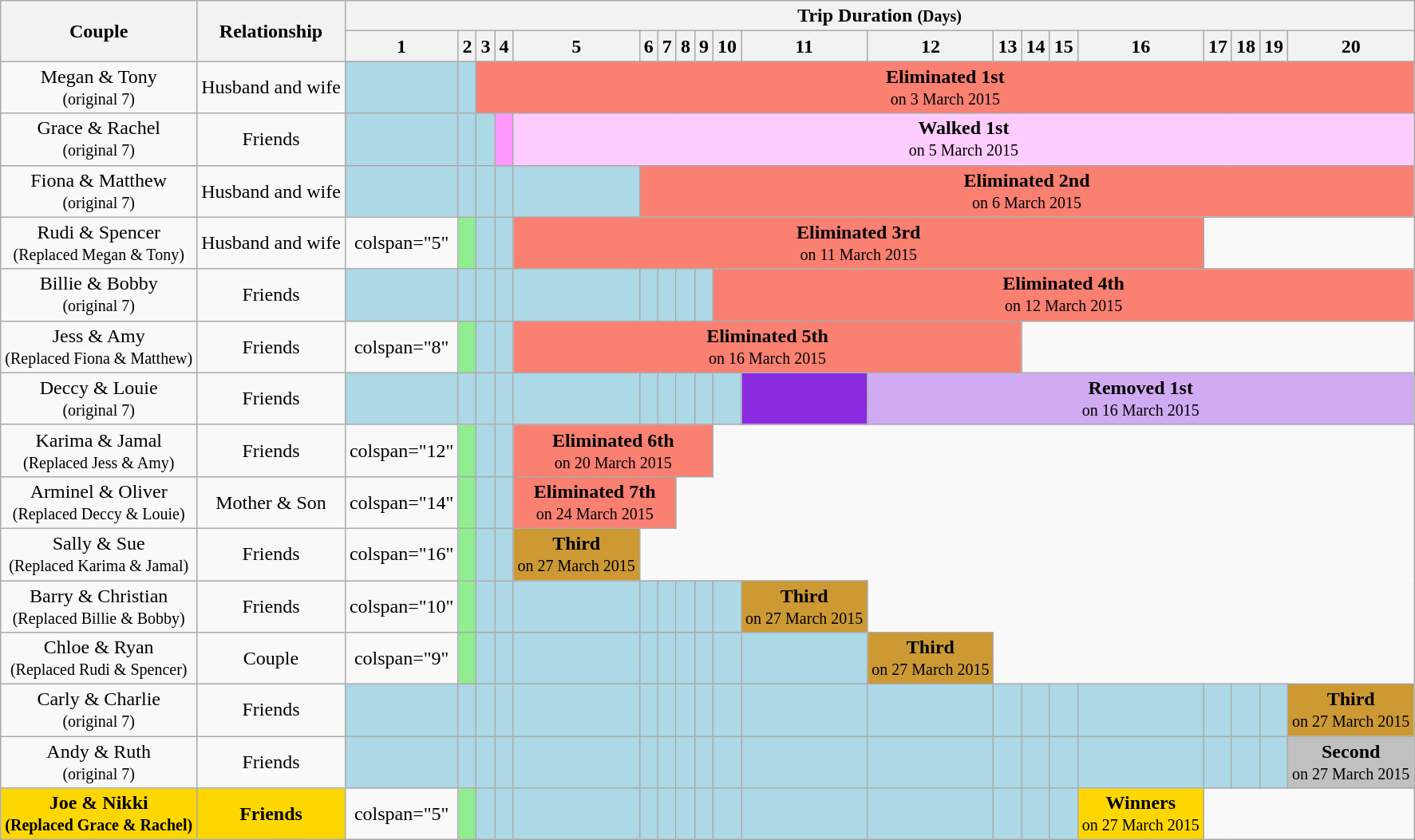<table class="wikitable" style="text-align:center;">
<tr>
<th rowspan="2">Couple</th>
<th rowspan="2">Relationship</th>
<th colspan="20">Trip Duration <small>(Days)</small></th>
</tr>
<tr>
<th>1</th>
<th>2</th>
<th>3</th>
<th>4</th>
<th>5</th>
<th>6</th>
<th>7</th>
<th>8</th>
<th>9</th>
<th>10</th>
<th>11</th>
<th>12</th>
<th>13</th>
<th>14</th>
<th>15</th>
<th>16</th>
<th>17</th>
<th>18</th>
<th>19</th>
<th>20</th>
</tr>
<tr>
<td>Megan & Tony<br><small>(original 7)</small></td>
<td>Husband and wife</td>
<td style="background:lightblue;"></td>
<td style="background:lightblue;"></td>
<td colspan="18" style="background:salmon;"><strong>Eliminated 1st</strong><br><small>on 3 March 2015</small></td>
</tr>
<tr>
<td>Grace & Rachel<br><small>(original 7)</small></td>
<td>Friends</td>
<td style="background:lightblue;"></td>
<td style="background:lightblue;"></td>
<td style="background:lightblue;"></td>
<td style="background:#ff99ff;"></td>
<td colspan="16" style="background:#ffccff;"><strong>Walked 1st</strong><br><small>on 5 March 2015</small></td>
</tr>
<tr>
<td>Fiona & Matthew<br><small>(original 7)</small></td>
<td>Husband and wife</td>
<td style="background:lightblue;"></td>
<td style="background:lightblue;"></td>
<td style="background:lightblue;"></td>
<td style="background:lightblue;"></td>
<td style="background:lightblue;"></td>
<td colspan="15" style="background:salmon;"><strong>Eliminated 2nd</strong><br><small>on 6 March 2015</small></td>
</tr>
<tr>
<td>Rudi & Spencer<br><small>(Replaced Megan & Tony)</small></td>
<td>Husband and wife</td>
<td>colspan="5" </td>
<td style="background:lightgreen;"></td>
<td style="background:lightblue;"></td>
<td style="background:lightblue;"></td>
<td colspan="12" style="background:salmon;"><strong>Eliminated 3rd</strong><br><small>on 11 March 2015</small></td>
</tr>
<tr>
<td>Billie & Bobby<br><small>(original 7)</small></td>
<td>Friends</td>
<td style="background:lightblue;"></td>
<td style="background:lightblue;"></td>
<td style="background:lightblue;"></td>
<td style="background:lightblue;"></td>
<td style="background:lightblue;"></td>
<td style="background:lightblue;"></td>
<td style="background:lightblue;"></td>
<td style="background:lightblue;"></td>
<td style="background:lightblue;"></td>
<td colspan="11" style="background:salmon;"><strong>Eliminated 4th</strong><br><small>on 12 March 2015</small></td>
</tr>
<tr>
<td>Jess & Amy<br><small>(Replaced Fiona & Matthew)</small></td>
<td>Friends</td>
<td>colspan="8" </td>
<td style="background:lightgreen;"></td>
<td style="background:lightblue;"></td>
<td style="background:lightblue;"></td>
<td colspan="9" style="background:salmon;"><strong>Eliminated 5th</strong><br><small>on 16 March 2015</small></td>
</tr>
<tr>
<td>Deccy & Louie<br><small>(original 7)</small></td>
<td>Friends</td>
<td style="background:lightblue;"></td>
<td style="background:lightblue;"></td>
<td style="background:lightblue;"></td>
<td style="background:lightblue;"></td>
<td style="background:lightblue;"></td>
<td style="background:lightblue;"></td>
<td style="background:lightblue;"></td>
<td style="background:lightblue;"></td>
<td style="background:lightblue;"></td>
<td style="background:lightblue;"></td>
<td style="background:#8a2be2;"></td>
<td colspan="9" style="background:#d0aaf3;"><strong>Removed 1st</strong><br><small>on 16 March 2015</small></td>
</tr>
<tr>
<td>Karima & Jamal<br><small>(Replaced Jess & Amy)</small></td>
<td>Friends</td>
<td>colspan="12" </td>
<td style="background:lightgreen;"></td>
<td style="background:lightblue;"></td>
<td style="background:lightblue;"></td>
<td colspan="5" style="background:salmon;"><strong>Eliminated 6th</strong><br><small>on 20 March 2015</small></td>
</tr>
<tr>
<td>Arminel & Oliver<br><small>(Replaced Deccy & Louie)</small></td>
<td>Mother & Son</td>
<td>colspan="14" </td>
<td style="background:lightgreen;"></td>
<td style="background:lightblue;"></td>
<td style="background:lightblue;"></td>
<td colspan="3" style="background:salmon;"><strong>Eliminated 7th</strong><br><small>on 24 March 2015</small></td>
</tr>
<tr>
<td>Sally & Sue<br><small>(Replaced Karima & Jamal)</small></td>
<td>Friends</td>
<td>colspan="16" </td>
<td style="background:lightgreen;"></td>
<td style="background:lightblue;"></td>
<td style="background:lightblue;"></td>
<td style="background:#cc9933;"><strong>Third</strong><br><small>on 27 March 2015</small></td>
</tr>
<tr>
<td>Barry & Christian<br><small>(Replaced Billie & Bobby)</small></td>
<td>Friends</td>
<td>colspan="10" </td>
<td style="background:lightgreen;"></td>
<td style="background:lightblue;"></td>
<td style="background:lightblue;"></td>
<td style="background:lightblue;"></td>
<td style="background:lightblue;"></td>
<td style="background:lightblue;"></td>
<td style="background:lightblue;"></td>
<td style="background:lightblue;"></td>
<td style="background:lightblue;"></td>
<td style="background:#cc9933;"><strong>Third</strong><br><small>on 27 March 2015</small></td>
</tr>
<tr>
<td>Chloe & Ryan<br><small>(Replaced Rudi & Spencer)</small></td>
<td>Couple</td>
<td>colspan="9" </td>
<td style="background:lightgreen;"></td>
<td style="background:lightblue;"></td>
<td style="background:lightblue;"></td>
<td style="background:lightblue;"></td>
<td style="background:lightblue;"></td>
<td style="background:lightblue;"></td>
<td style="background:lightblue;"></td>
<td style="background:lightblue;"></td>
<td style="background:lightblue;"></td>
<td style="background:lightblue;"></td>
<td style="background:#cc9933;"><strong>Third</strong><br><small>on 27 March 2015</small></td>
</tr>
<tr>
<td>Carly & Charlie<br><small>(original 7)</small></td>
<td>Friends</td>
<td style="background:lightblue;"></td>
<td style="background:lightblue;"></td>
<td style="background:lightblue;"></td>
<td style="background:lightblue;"></td>
<td style="background:lightblue;"></td>
<td style="background:lightblue;"></td>
<td style="background:lightblue;"></td>
<td style="background:lightblue;"></td>
<td style="background:lightblue;"></td>
<td style="background:lightblue;"></td>
<td style="background:lightblue;"></td>
<td style="background:lightblue;"></td>
<td style="background:lightblue;"></td>
<td style="background:lightblue;"></td>
<td style="background:lightblue;"></td>
<td style="background:lightblue;"></td>
<td style="background:lightblue;"></td>
<td style="background:lightblue;"></td>
<td style="background:lightblue;"></td>
<td style="background:#cc9933;"><strong>Third</strong><br><small>on 27 March 2015</small></td>
</tr>
<tr>
<td>Andy & Ruth<br><small>(original 7)</small></td>
<td>Friends</td>
<td style="background:lightblue;"></td>
<td style="background:lightblue;"></td>
<td style="background:lightblue;"></td>
<td style="background:lightblue;"></td>
<td style="background:lightblue;"></td>
<td style="background:lightblue;"></td>
<td style="background:lightblue;"></td>
<td style="background:lightblue;"></td>
<td style="background:lightblue;"></td>
<td style="background:lightblue;"></td>
<td style="background:lightblue;"></td>
<td style="background:lightblue;"></td>
<td style="background:lightblue;"></td>
<td style="background:lightblue;"></td>
<td style="background:lightblue;"></td>
<td style="background:lightblue;"></td>
<td style="background:lightblue;"></td>
<td style="background:lightblue;"></td>
<td style="background:lightblue;"></td>
<td style="background:silver;"><strong>Second</strong><br><small>on 27 March 2015</small></td>
</tr>
<tr>
<td style="background:gold;"><strong>Joe & Nikki<br><small>(Replaced Grace & Rachel)</small></strong></td>
<td style="background:gold;"><strong>Friends</strong></td>
<td>colspan="5" </td>
<td style="background:lightgreen;"></td>
<td style="background:lightblue;"></td>
<td style="background:lightblue;"></td>
<td style="background:lightblue;"></td>
<td style="background:lightblue;"></td>
<td style="background:lightblue;"></td>
<td style="background:lightblue;"></td>
<td style="background:lightblue;"></td>
<td style="background:lightblue;"></td>
<td style="background:lightblue;"></td>
<td style="background:lightblue;"></td>
<td style="background:lightblue;"></td>
<td style="background:lightblue;"></td>
<td style="background:lightblue;"></td>
<td style="background:gold;"><strong>Winners</strong><br><small>on 27 March 2015</small></td>
</tr>
</table>
